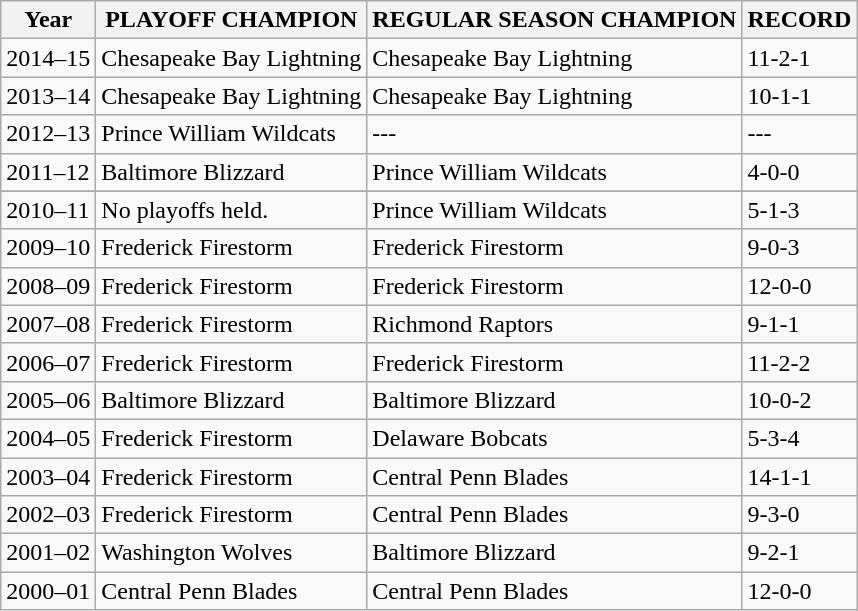<table class="wikitable">
<tr>
<th>Year</th>
<th>PLAYOFF CHAMPION</th>
<th>REGULAR SEASON CHAMPION</th>
<th>RECORD</th>
</tr>
<tr>
<td>2014–15</td>
<td>Chesapeake Bay Lightning</td>
<td>Chesapeake Bay Lightning</td>
<td>11-2-1</td>
</tr>
<tr>
<td>2013–14</td>
<td>Chesapeake Bay Lightning</td>
<td>Chesapeake Bay Lightning</td>
<td>10-1-1</td>
</tr>
<tr>
<td>2012–13</td>
<td>Prince William Wildcats</td>
<td>---</td>
<td>---</td>
</tr>
<tr>
<td>2011–12</td>
<td>Baltimore Blizzard</td>
<td>Prince William Wildcats</td>
<td>4-0-0</td>
</tr>
<tr>
</tr>
<tr>
<td>2010–11</td>
<td>No playoffs held.</td>
<td>Prince William Wildcats</td>
<td>5-1-3</td>
</tr>
<tr>
<td>2009–10</td>
<td>Frederick Firestorm</td>
<td>Frederick Firestorm</td>
<td>9-0-3</td>
</tr>
<tr>
<td>2008–09</td>
<td>Frederick Firestorm</td>
<td>Frederick Firestorm</td>
<td>12-0-0</td>
</tr>
<tr>
<td>2007–08</td>
<td>Frederick Firestorm</td>
<td>Richmond Raptors</td>
<td>9-1-1</td>
</tr>
<tr>
<td>2006–07</td>
<td>Frederick Firestorm</td>
<td>Frederick Firestorm</td>
<td>11-2-2</td>
</tr>
<tr>
<td>2005–06</td>
<td>Baltimore Blizzard</td>
<td>Baltimore Blizzard</td>
<td>10-0-2</td>
</tr>
<tr>
<td>2004–05</td>
<td>Frederick Firestorm</td>
<td>Delaware Bobcats</td>
<td>5-3-4</td>
</tr>
<tr>
<td>2003–04</td>
<td>Frederick Firestorm</td>
<td>Central Penn Blades</td>
<td>14-1-1</td>
</tr>
<tr>
<td>2002–03</td>
<td>Frederick Firestorm</td>
<td>Central Penn Blades</td>
<td>9-3-0</td>
</tr>
<tr>
<td>2001–02</td>
<td>Washington Wolves</td>
<td>Baltimore Blizzard</td>
<td>9-2-1</td>
</tr>
<tr>
<td>2000–01</td>
<td>Central Penn Blades</td>
<td>Central Penn Blades</td>
<td>12-0-0</td>
</tr>
</table>
